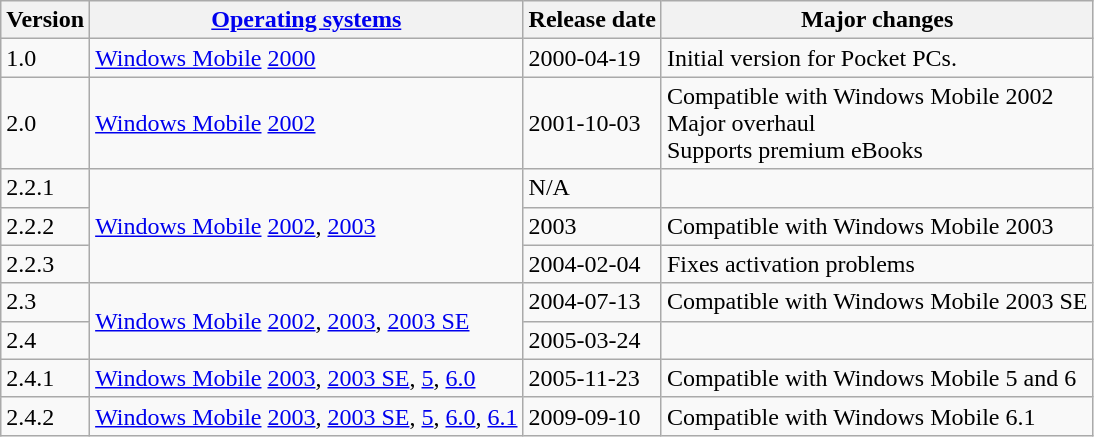<table class="wikitable">
<tr>
<th>Version</th>
<th><a href='#'>Operating systems</a></th>
<th>Release date</th>
<th>Major changes</th>
</tr>
<tr>
<td>1.0</td>
<td><a href='#'>Windows Mobile</a> <a href='#'>2000</a></td>
<td>2000-04-19</td>
<td>Initial version for Pocket PCs.</td>
</tr>
<tr>
<td>2.0</td>
<td><a href='#'>Windows Mobile</a> <a href='#'>2002</a></td>
<td>2001-10-03</td>
<td>Compatible with Windows Mobile 2002<br>Major overhaul<br>Supports premium eBooks</td>
</tr>
<tr>
<td>2.2.1</td>
<td rowspan="3"><a href='#'>Windows Mobile</a> <a href='#'>2002</a>, <a href='#'>2003</a></td>
<td>N/A</td>
<td></td>
</tr>
<tr>
<td>2.2.2</td>
<td>2003</td>
<td>Compatible with Windows Mobile 2003</td>
</tr>
<tr>
<td>2.2.3</td>
<td>2004-02-04</td>
<td>Fixes activation problems</td>
</tr>
<tr>
<td>2.3</td>
<td rowspan="2"><a href='#'>Windows Mobile</a> <a href='#'>2002</a>, <a href='#'>2003</a>, <a href='#'>2003 SE</a></td>
<td>2004-07-13</td>
<td>Compatible with Windows Mobile 2003 SE</td>
</tr>
<tr>
<td>2.4</td>
<td>2005-03-24</td>
<td></td>
</tr>
<tr>
<td>2.4.1</td>
<td><a href='#'>Windows Mobile</a> <a href='#'>2003</a>, <a href='#'>2003 SE</a>, <a href='#'>5</a>, <a href='#'>6.0</a></td>
<td>2005-11-23</td>
<td>Compatible with Windows Mobile 5 and 6</td>
</tr>
<tr>
<td>2.4.2</td>
<td><a href='#'>Windows Mobile</a> <a href='#'>2003</a>, <a href='#'>2003 SE</a>, <a href='#'>5</a>, <a href='#'>6.0</a>, <a href='#'>6.1</a></td>
<td>2009-09-10</td>
<td>Compatible with Windows Mobile 6.1</td>
</tr>
</table>
